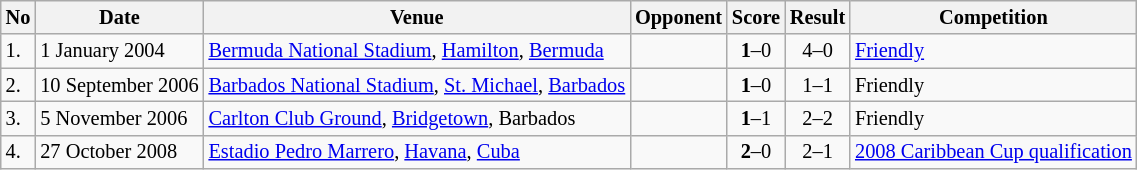<table class="wikitable" style="font-size:85%;">
<tr>
<th>No</th>
<th>Date</th>
<th>Venue</th>
<th>Opponent</th>
<th>Score</th>
<th>Result</th>
<th>Competition</th>
</tr>
<tr>
<td>1.</td>
<td>1 January 2004</td>
<td><a href='#'>Bermuda National Stadium</a>, <a href='#'>Hamilton</a>, <a href='#'>Bermuda</a></td>
<td></td>
<td align=center><strong>1</strong>–0</td>
<td align=center>4–0</td>
<td><a href='#'>Friendly</a></td>
</tr>
<tr>
<td>2.</td>
<td>10 September 2006</td>
<td><a href='#'>Barbados National Stadium</a>, <a href='#'>St. Michael</a>,  <a href='#'>Barbados</a></td>
<td></td>
<td align=center><strong>1</strong>–0</td>
<td align=center>1–1</td>
<td>Friendly</td>
</tr>
<tr>
<td>3.</td>
<td>5 November 2006</td>
<td><a href='#'>Carlton Club Ground</a>, <a href='#'>Bridgetown</a>, Barbados</td>
<td></td>
<td align=center><strong>1</strong>–1</td>
<td align=center>2–2</td>
<td>Friendly</td>
</tr>
<tr>
<td>4.</td>
<td>27 October 2008</td>
<td><a href='#'>Estadio Pedro Marrero</a>, <a href='#'>Havana</a>, <a href='#'>Cuba</a></td>
<td></td>
<td align=center><strong>2</strong>–0</td>
<td align=center>2–1</td>
<td><a href='#'>2008 Caribbean Cup qualification</a></td>
</tr>
</table>
